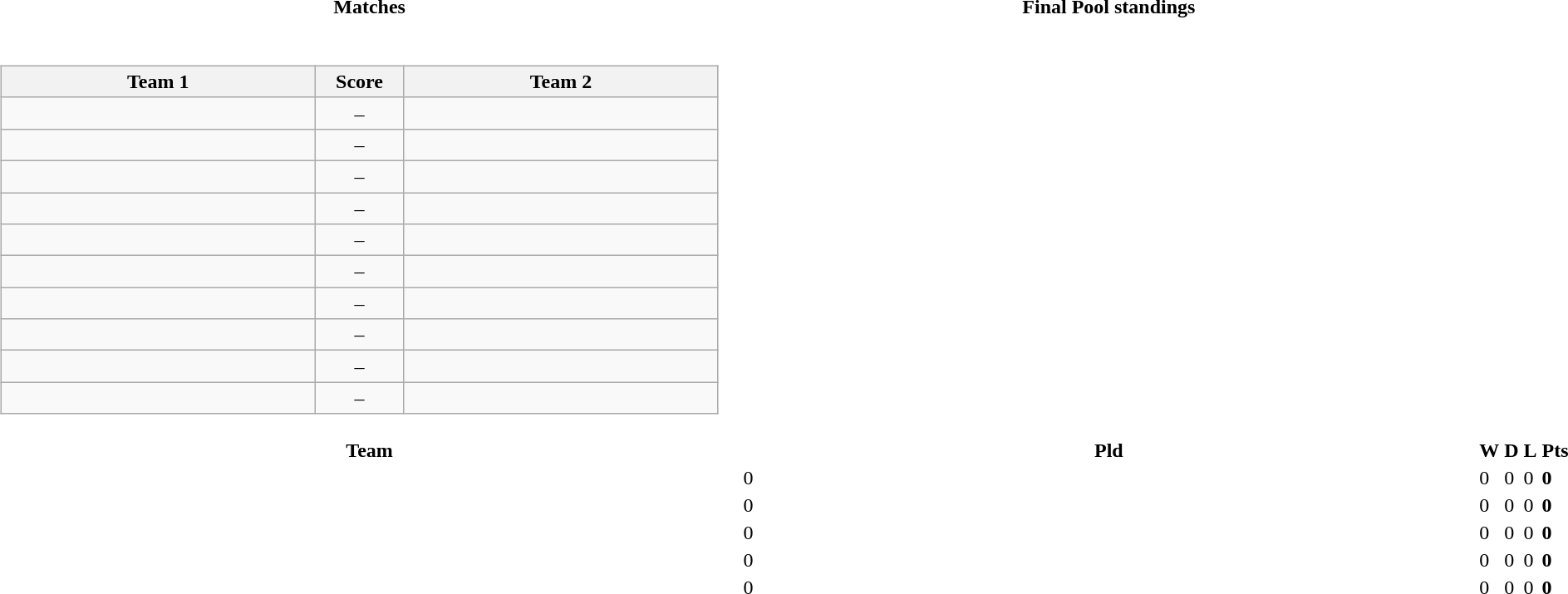<table>
<tr>
<th style="width:50%;">Matches</th>
<th style="width:50%;">Final Pool standings</th>
</tr>
<tr>
<td><br><table class="wikitable" style="text-align: center;">
<tr>
<th style="width:200pt;"><strong>Team 1</strong></th>
<th style="width:50pt;"><strong>Score</strong></th>
<th style="width:200pt;"><strong>Team 2</strong></th>
</tr>
<tr>
<td></td>
<td>–</td>
<td></td>
</tr>
<tr>
<td></td>
<td>–</td>
<td></td>
</tr>
<tr>
<td></td>
<td>–</td>
<td></td>
</tr>
<tr>
<td></td>
<td>–</td>
<td></td>
</tr>
<tr>
<td></td>
<td>–</td>
<td></td>
</tr>
<tr>
<td></td>
<td>–</td>
<td></td>
</tr>
<tr>
<td></td>
<td>–</td>
<td></td>
</tr>
<tr>
<td></td>
<td>–</td>
<td></td>
</tr>
<tr>
<td></td>
<td>–</td>
<td></td>
</tr>
<tr>
<td></td>
<td>–</td>
<td></td>
</tr>
</table>
</td>
<td><br></td>
</tr>
<tr>
<th style="width:200px;">Team</th>
<th width="40">Pld</th>
<th width="40">W</th>
<th width="40">D</th>
<th width="40">L</th>
<th width="40">Pts</th>
</tr>
<tr>
<td align=left></td>
<td>0</td>
<td>0</td>
<td>0</td>
<td>0</td>
<td><strong>0</strong></td>
</tr>
<tr>
<td align=left></td>
<td>0</td>
<td>0</td>
<td>0</td>
<td>0</td>
<td><strong>0</strong></td>
</tr>
<tr>
<td align=left></td>
<td>0</td>
<td>0</td>
<td>0</td>
<td>0</td>
<td><strong>0</strong></td>
</tr>
<tr>
<td align=left></td>
<td>0</td>
<td>0</td>
<td>0</td>
<td>0</td>
<td><strong>0</strong></td>
</tr>
<tr>
<td align=left></td>
<td>0</td>
<td>0</td>
<td>0</td>
<td>0</td>
<td><strong>0</strong></td>
</tr>
</table>
